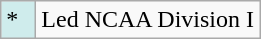<table class="wikitable">
<tr>
<td style="background:#cfecec; width:1em">*</td>
<td>Led NCAA Division I</td>
</tr>
</table>
